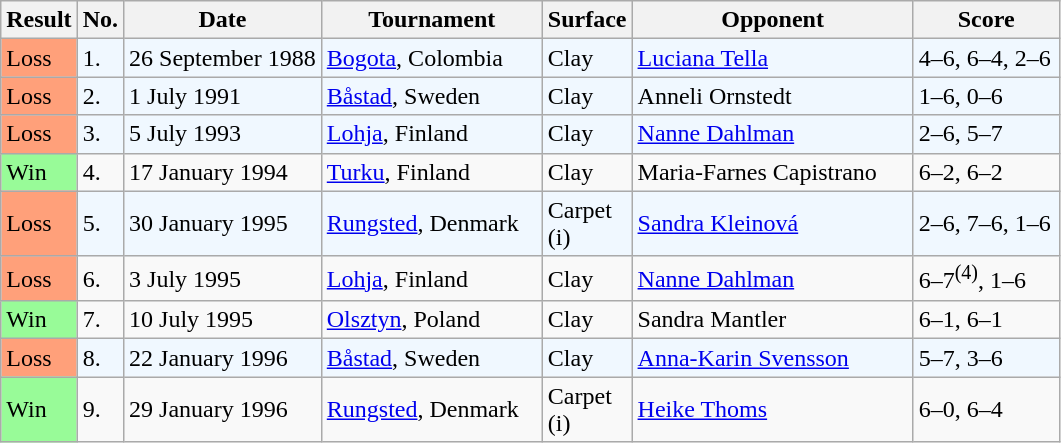<table class="sortable wikitable">
<tr>
<th>Result</th>
<th>No.</th>
<th>Date</th>
<th width=140>Tournament</th>
<th width=50>Surface</th>
<th width=180>Opponent</th>
<th width=90>Score</th>
</tr>
<tr style="background:#f0f8ff;">
<td style="background:#ffa07a;">Loss</td>
<td>1.</td>
<td>26 September 1988</td>
<td><a href='#'>Bogota</a>, Colombia</td>
<td>Clay</td>
<td> <a href='#'>Luciana Tella</a></td>
<td>4–6, 6–4, 2–6</td>
</tr>
<tr style="background:#f0f8ff;">
<td style="background:#ffa07a;">Loss</td>
<td>2.</td>
<td>1 July 1991</td>
<td><a href='#'>Båstad</a>, Sweden</td>
<td>Clay</td>
<td> Anneli Ornstedt</td>
<td>1–6, 0–6</td>
</tr>
<tr style="background:#f0f8ff;">
<td style="background:#ffa07a;">Loss</td>
<td>3.</td>
<td>5 July 1993</td>
<td><a href='#'>Lohja</a>, Finland</td>
<td>Clay</td>
<td> <a href='#'>Nanne Dahlman</a></td>
<td>2–6, 5–7</td>
</tr>
<tr>
<td style="background:#98fb98;">Win</td>
<td>4.</td>
<td>17 January 1994</td>
<td><a href='#'>Turku</a>, Finland</td>
<td>Clay</td>
<td> Maria-Farnes Capistrano</td>
<td>6–2, 6–2</td>
</tr>
<tr style="background:#f0f8ff;">
<td style="background:#ffa07a;">Loss</td>
<td>5.</td>
<td>30 January 1995</td>
<td><a href='#'>Rungsted</a>, Denmark</td>
<td>Carpet (i)</td>
<td> <a href='#'>Sandra Kleinová</a></td>
<td>2–6, 7–6, 1–6</td>
</tr>
<tr>
<td style="background:#ffa07a;">Loss</td>
<td>6.</td>
<td>3 July 1995</td>
<td><a href='#'>Lohja</a>, Finland</td>
<td>Clay</td>
<td> <a href='#'>Nanne Dahlman</a></td>
<td>6–7<sup>(4)</sup>, 1–6</td>
</tr>
<tr>
<td style="background:#98fb98;">Win</td>
<td>7.</td>
<td>10 July 1995</td>
<td><a href='#'>Olsztyn</a>, Poland</td>
<td>Clay</td>
<td> Sandra Mantler</td>
<td>6–1, 6–1</td>
</tr>
<tr style="background:#f0f8ff;">
<td style="background:#ffa07a;">Loss</td>
<td>8.</td>
<td>22 January 1996</td>
<td><a href='#'>Båstad</a>, Sweden</td>
<td>Clay</td>
<td> <a href='#'>Anna-Karin Svensson</a></td>
<td>5–7, 3–6</td>
</tr>
<tr>
<td style="background:#98fb98;">Win</td>
<td>9.</td>
<td>29 January 1996</td>
<td><a href='#'>Rungsted</a>, Denmark</td>
<td>Carpet (i)</td>
<td> <a href='#'>Heike Thoms</a></td>
<td>6–0, 6–4</td>
</tr>
</table>
